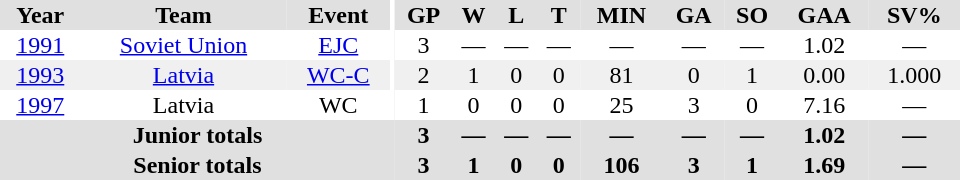<table border="0" cellpadding="1" cellspacing="0" ID="Table3" style="text-align:center; width:40em">
<tr ALIGN="center" bgcolor="#e0e0e0">
<th>Year</th>
<th>Team</th>
<th>Event</th>
<th rowspan="99" bgcolor="#ffffff"></th>
<th>GP</th>
<th>W</th>
<th>L</th>
<th>T</th>
<th>MIN</th>
<th>GA</th>
<th>SO</th>
<th>GAA</th>
<th>SV%</th>
</tr>
<tr>
<td><a href='#'>1991</a></td>
<td><a href='#'>Soviet Union</a></td>
<td><a href='#'>EJC</a></td>
<td>3</td>
<td>—</td>
<td>—</td>
<td>—</td>
<td>—</td>
<td>—</td>
<td>—</td>
<td>1.02</td>
<td>—</td>
</tr>
<tr bgcolor="#f0f0f0">
<td><a href='#'>1993</a></td>
<td><a href='#'>Latvia</a></td>
<td><a href='#'>WC-C</a></td>
<td>2</td>
<td>1</td>
<td>0</td>
<td>0</td>
<td>81</td>
<td>0</td>
<td>1</td>
<td>0.00</td>
<td>1.000</td>
</tr>
<tr>
<td><a href='#'>1997</a></td>
<td>Latvia</td>
<td>WC</td>
<td>1</td>
<td>0</td>
<td>0</td>
<td>0</td>
<td>25</td>
<td>3</td>
<td>0</td>
<td>7.16</td>
<td>—</td>
</tr>
<tr bgcolor="#e0e0e0">
<th colspan=4>Junior totals</th>
<th>3</th>
<th>—</th>
<th>—</th>
<th>—</th>
<th>—</th>
<th>—</th>
<th>—</th>
<th>1.02</th>
<th>—</th>
</tr>
<tr bgcolor="#e0e0e0">
<th colspan=4>Senior totals</th>
<th>3</th>
<th>1</th>
<th>0</th>
<th>0</th>
<th>106</th>
<th>3</th>
<th>1</th>
<th>1.69</th>
<th>—</th>
</tr>
</table>
